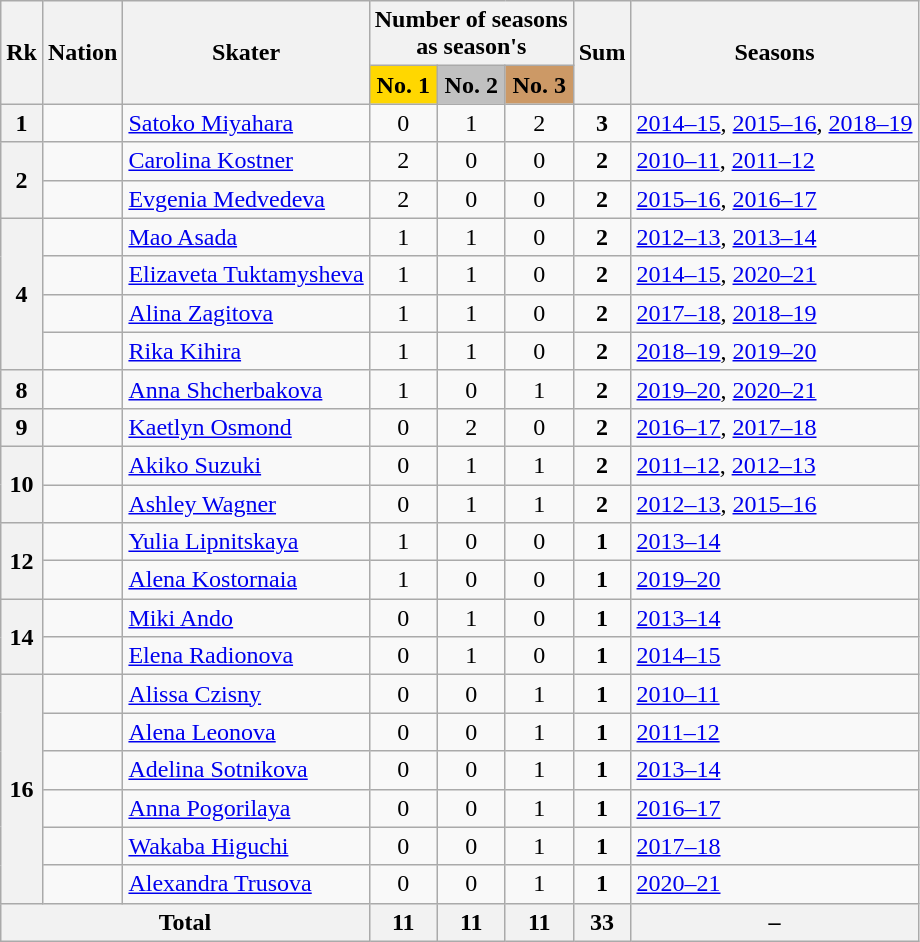<table class="wikitable sortable" style="text-align: center;">
<tr>
<th rowspan="2">Rk</th>
<th rowspan="2">Nation</th>
<th rowspan="2">Skater</th>
<th colspan="3">Number of seasons<br>as season's</th>
<th rowspan="2">Sum</th>
<th rowspan="2">Seasons</th>
</tr>
<tr>
<th style="background-color: gold;">No. 1</th>
<th style="background-color: silver;">No. 2</th>
<th style="background-color: #cc9966;">No. 3</th>
</tr>
<tr>
<th>1</th>
<td style="text-align: left;"></td>
<td style="text-align: left;"><a href='#'>Satoko Miyahara</a></td>
<td>0</td>
<td>1</td>
<td>2</td>
<td><strong>3</strong></td>
<td style="text-align: left;"><a href='#'>2014–15</a>, <a href='#'>2015–16</a>, <a href='#'>2018–19</a></td>
</tr>
<tr>
<th rowspan="2">2</th>
<td style="text-align: left;"></td>
<td style="text-align: left;"><a href='#'>Carolina Kostner</a></td>
<td>2</td>
<td>0</td>
<td>0</td>
<td><strong>2</strong></td>
<td style="text-align: left;"><a href='#'>2010–11</a>, <a href='#'>2011–12</a></td>
</tr>
<tr>
<td style="text-align: left;"></td>
<td style="text-align: left;"><a href='#'>Evgenia Medvedeva</a></td>
<td>2</td>
<td>0</td>
<td>0</td>
<td><strong>2</strong></td>
<td style="text-align: left;"><a href='#'>2015–16</a>, <a href='#'>2016–17</a></td>
</tr>
<tr>
<th rowspan="4">4</th>
<td style="text-align: left;"></td>
<td style="text-align: left;"><a href='#'>Mao Asada</a></td>
<td>1</td>
<td>1</td>
<td>0</td>
<td><strong>2</strong></td>
<td style="text-align: left;"><a href='#'>2012–13</a>, <a href='#'>2013–14</a></td>
</tr>
<tr>
<td style="text-align: left;"></td>
<td style="text-align: left;"><a href='#'>Elizaveta Tuktamysheva</a></td>
<td>1</td>
<td>1</td>
<td>0</td>
<td><strong>2</strong></td>
<td style="text-align: left;"><a href='#'>2014–15</a>, <a href='#'>2020–21</a></td>
</tr>
<tr>
<td style="text-align: left;"></td>
<td style="text-align: left;"><a href='#'>Alina Zagitova</a></td>
<td>1</td>
<td>1</td>
<td>0</td>
<td><strong>2</strong></td>
<td style="text-align: left;"><a href='#'>2017–18</a>, <a href='#'>2018–19</a></td>
</tr>
<tr>
<td style="text-align: left;"></td>
<td style="text-align: left;"><a href='#'>Rika Kihira</a></td>
<td>1</td>
<td>1</td>
<td>0</td>
<td><strong>2</strong></td>
<td style="text-align: left;"><a href='#'>2018–19</a>, <a href='#'>2019–20</a></td>
</tr>
<tr>
<th>8</th>
<td style="text-align: left;"></td>
<td style="text-align: left;"><a href='#'>Anna Shcherbakova</a></td>
<td>1</td>
<td>0</td>
<td>1</td>
<td><strong>2</strong></td>
<td style="text-align: left;"><a href='#'>2019–20</a>, <a href='#'>2020–21</a></td>
</tr>
<tr>
<th>9</th>
<td style="text-align: left;"></td>
<td style="text-align: left;"><a href='#'>Kaetlyn Osmond</a></td>
<td>0</td>
<td>2</td>
<td>0</td>
<td><strong>2</strong></td>
<td style="text-align: left;"><a href='#'>2016–17</a>, <a href='#'>2017–18</a></td>
</tr>
<tr>
<th rowspan="2">10</th>
<td style="text-align: left;"></td>
<td style="text-align: left;"><a href='#'>Akiko Suzuki</a></td>
<td>0</td>
<td>1</td>
<td>1</td>
<td><strong>2</strong></td>
<td style="text-align: left;"><a href='#'>2011–12</a>, <a href='#'>2012–13</a></td>
</tr>
<tr>
<td style="text-align: left;"></td>
<td style="text-align: left;"><a href='#'>Ashley Wagner</a></td>
<td>0</td>
<td>1</td>
<td>1</td>
<td><strong>2</strong></td>
<td style="text-align: left;"><a href='#'>2012–13</a>, <a href='#'>2015–16</a></td>
</tr>
<tr>
<th rowspan="2">12</th>
<td style="text-align: left;"></td>
<td style="text-align: left;"><a href='#'>Yulia Lipnitskaya</a></td>
<td>1</td>
<td>0</td>
<td>0</td>
<td><strong>1</strong></td>
<td style="text-align: left;"><a href='#'>2013–14</a></td>
</tr>
<tr>
<td style="text-align: left;"></td>
<td style="text-align: left;"><a href='#'>Alena Kostornaia</a></td>
<td>1</td>
<td>0</td>
<td>0</td>
<td><strong>1</strong></td>
<td style="text-align: left;"><a href='#'>2019–20</a></td>
</tr>
<tr>
<th rowspan="2">14</th>
<td style="text-align: left;"></td>
<td style="text-align: left;"><a href='#'>Miki Ando</a></td>
<td>0</td>
<td>1</td>
<td>0</td>
<td><strong>1</strong></td>
<td style="text-align: left;"><a href='#'>2013–14</a></td>
</tr>
<tr>
<td style="text-align: left;"></td>
<td style="text-align: left;"><a href='#'>Elena Radionova</a></td>
<td>0</td>
<td>1</td>
<td>0</td>
<td><strong>1</strong></td>
<td style="text-align: left;"><a href='#'>2014–15</a></td>
</tr>
<tr>
<th rowspan="6">16</th>
<td style="text-align: left;"></td>
<td style="text-align: left;"><a href='#'>Alissa Czisny</a></td>
<td>0</td>
<td>0</td>
<td>1</td>
<td><strong>1</strong></td>
<td style="text-align: left;"><a href='#'>2010–11</a></td>
</tr>
<tr>
<td style="text-align: left;"></td>
<td style="text-align: left;"><a href='#'>Alena Leonova</a></td>
<td>0</td>
<td>0</td>
<td>1</td>
<td><strong>1</strong></td>
<td style="text-align: left;"><a href='#'>2011–12</a></td>
</tr>
<tr>
<td style="text-align: left;"></td>
<td style="text-align: left;"><a href='#'>Adelina Sotnikova</a></td>
<td>0</td>
<td>0</td>
<td>1</td>
<td><strong>1</strong></td>
<td style="text-align: left;"><a href='#'>2013–14</a></td>
</tr>
<tr>
<td style="text-align: left;"></td>
<td style="text-align: left;"><a href='#'>Anna Pogorilaya</a></td>
<td>0</td>
<td>0</td>
<td>1</td>
<td><strong>1</strong></td>
<td style="text-align: left;"><a href='#'>2016–17</a></td>
</tr>
<tr>
<td style="text-align: left;"></td>
<td style="text-align: left;"><a href='#'>Wakaba Higuchi</a></td>
<td>0</td>
<td>0</td>
<td>1</td>
<td><strong>1</strong></td>
<td style="text-align: left;"><a href='#'>2017–18</a></td>
</tr>
<tr>
<td style="text-align: left;"></td>
<td style="text-align: left;"><a href='#'>Alexandra Trusova</a></td>
<td>0</td>
<td>0</td>
<td>1</td>
<td><strong>1</strong></td>
<td style="text-align: left;"><a href='#'>2020–21</a></td>
</tr>
<tr class="sortbottom">
<th colspan="3">Total</th>
<th>11</th>
<th>11</th>
<th>11</th>
<th>33</th>
<th>–</th>
</tr>
</table>
